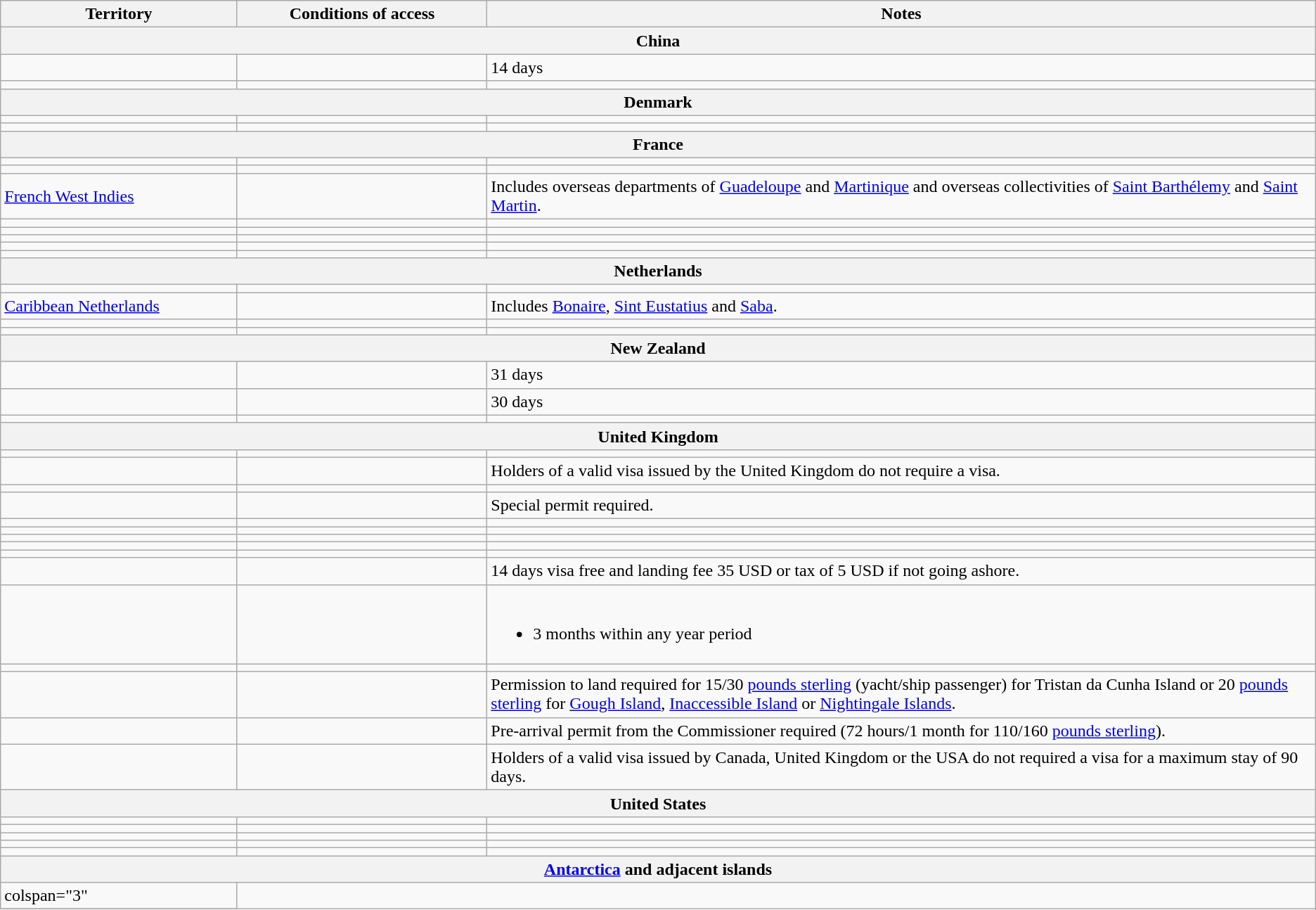<table class="wikitable" style="text-align: left; table-layout: fixed;">
<tr>
<th width="18%">Territory</th>
<th width="19%">Conditions of access</th>
<th>Notes</th>
</tr>
<tr>
<th colspan="3">China</th>
</tr>
<tr>
<td></td>
<td></td>
<td>14 days</td>
</tr>
<tr>
<td></td>
<td></td>
<td></td>
</tr>
<tr>
<th colspan="3">Denmark</th>
</tr>
<tr>
<td></td>
<td></td>
<td></td>
</tr>
<tr>
<td></td>
<td></td>
<td></td>
</tr>
<tr>
<th colspan="3">France</th>
</tr>
<tr>
<td></td>
<td></td>
<td></td>
</tr>
<tr>
<td></td>
<td></td>
<td></td>
</tr>
<tr>
<td> <a href='#'>French West Indies</a></td>
<td></td>
<td>Includes overseas departments of <a href='#'>Guadeloupe</a> and <a href='#'>Martinique</a> and overseas collectivities of <a href='#'>Saint Barthélemy</a> and <a href='#'>Saint Martin</a>.</td>
</tr>
<tr>
<td></td>
<td></td>
<td></td>
</tr>
<tr>
<td></td>
<td></td>
<td></td>
</tr>
<tr>
<td></td>
<td></td>
<td></td>
</tr>
<tr>
<td></td>
<td></td>
<td></td>
</tr>
<tr>
<td></td>
<td></td>
<td></td>
</tr>
<tr>
<th colspan="3">Netherlands</th>
</tr>
<tr>
<td></td>
<td></td>
<td></td>
</tr>
<tr>
<td> <a href='#'>Caribbean Netherlands</a></td>
<td></td>
<td>Includes <a href='#'>Bonaire</a>, <a href='#'>Sint Eustatius</a> and <a href='#'>Saba</a>.</td>
</tr>
<tr>
<td></td>
<td></td>
<td></td>
</tr>
<tr>
<td></td>
<td></td>
<td></td>
</tr>
<tr>
<th colspan="3">New Zealand</th>
</tr>
<tr>
<td></td>
<td></td>
<td>31 days</td>
</tr>
<tr>
<td></td>
<td></td>
<td>30 days</td>
</tr>
<tr>
<td></td>
<td></td>
<td></td>
</tr>
<tr>
<th colspan="3">United Kingdom</th>
</tr>
<tr>
<td></td>
<td></td>
<td></td>
</tr>
<tr>
<td></td>
<td></td>
<td>Holders of a valid visa issued by the United Kingdom do not require a visa.</td>
</tr>
<tr>
<td></td>
<td></td>
<td></td>
</tr>
<tr>
<td></td>
<td></td>
<td>Special permit required.</td>
</tr>
<tr>
<td></td>
<td></td>
<td></td>
</tr>
<tr>
<td></td>
<td></td>
<td></td>
</tr>
<tr>
<td></td>
<td></td>
<td></td>
</tr>
<tr>
<td></td>
<td></td>
<td></td>
</tr>
<tr>
<td></td>
<td></td>
<td></td>
</tr>
<tr>
<td></td>
<td></td>
<td>14 days visa free and landing fee 35 USD or tax of 5 USD if not going ashore.</td>
</tr>
<tr>
<td></td>
<td></td>
<td><br><ul><li>3 months within any year period</li></ul></td>
</tr>
<tr>
<td></td>
<td></td>
<td></td>
</tr>
<tr>
<td></td>
<td></td>
<td>Permission to land required for 15/30 <a href='#'>pounds sterling</a> (yacht/ship passenger) for Tristan da Cunha Island or 20 <a href='#'>pounds sterling</a> for <a href='#'>Gough Island</a>, <a href='#'>Inaccessible Island</a> or <a href='#'>Nightingale Islands</a>.</td>
</tr>
<tr>
<td></td>
<td></td>
<td>Pre-arrival permit from the Commissioner required (72 hours/1 month for 110/160 <a href='#'>pounds sterling</a>).</td>
</tr>
<tr>
<td></td>
<td></td>
<td>Holders of a valid visa issued by Canada, United Kingdom or the USA do not required a visa for a maximum stay of 90 days.</td>
</tr>
<tr>
<th colspan="3">United States</th>
</tr>
<tr>
<td></td>
<td></td>
<td></td>
</tr>
<tr>
<td></td>
<td></td>
<td></td>
</tr>
<tr>
<td></td>
<td></td>
<td></td>
</tr>
<tr>
<td></td>
<td></td>
<td></td>
</tr>
<tr>
<td></td>
<td></td>
<td></td>
</tr>
<tr>
<th colspan="3"><a href='#'>Antarctica</a> and adjacent islands</th>
</tr>
<tr>
<td>colspan="3" </td>
</tr>
<tr>
</tr>
</table>
